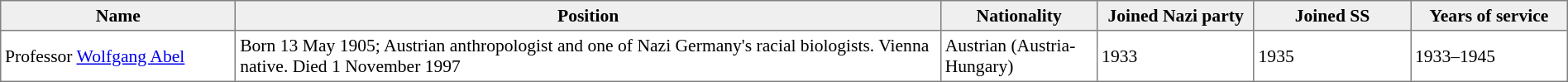<table align="center" border="1" cellpadding="3" cellspacing="0" style="font-size: 90%; border: gray solid 1px; border-collapse: collapse; text-align: middle;">
<tr>
<th bgcolor="#efefef" style="width: 15%">Name</th>
<th bgcolor="#efefef" style="width: 45%">Position</th>
<th bgcolor="#efefef" style="width: 10%">Nationality</th>
<th bgcolor="#efefef" style="width: 10%">Joined Nazi party</th>
<th bgcolor="#efefef" style="width: 10%">Joined SS</th>
<th bgcolor="#efefef" style="width: 10%">Years of service</th>
</tr>
<tr>
<td>Professor <a href='#'>Wolfgang Abel</a></td>
<td>Born 13 May 1905; Austrian anthropologist and one of Nazi Germany's racial biologists. Vienna native. Died 1 November 1997</td>
<td>Austrian (Austria-Hungary)</td>
<td>1933</td>
<td>1935</td>
<td>1933–1945</td>
</tr>
</table>
